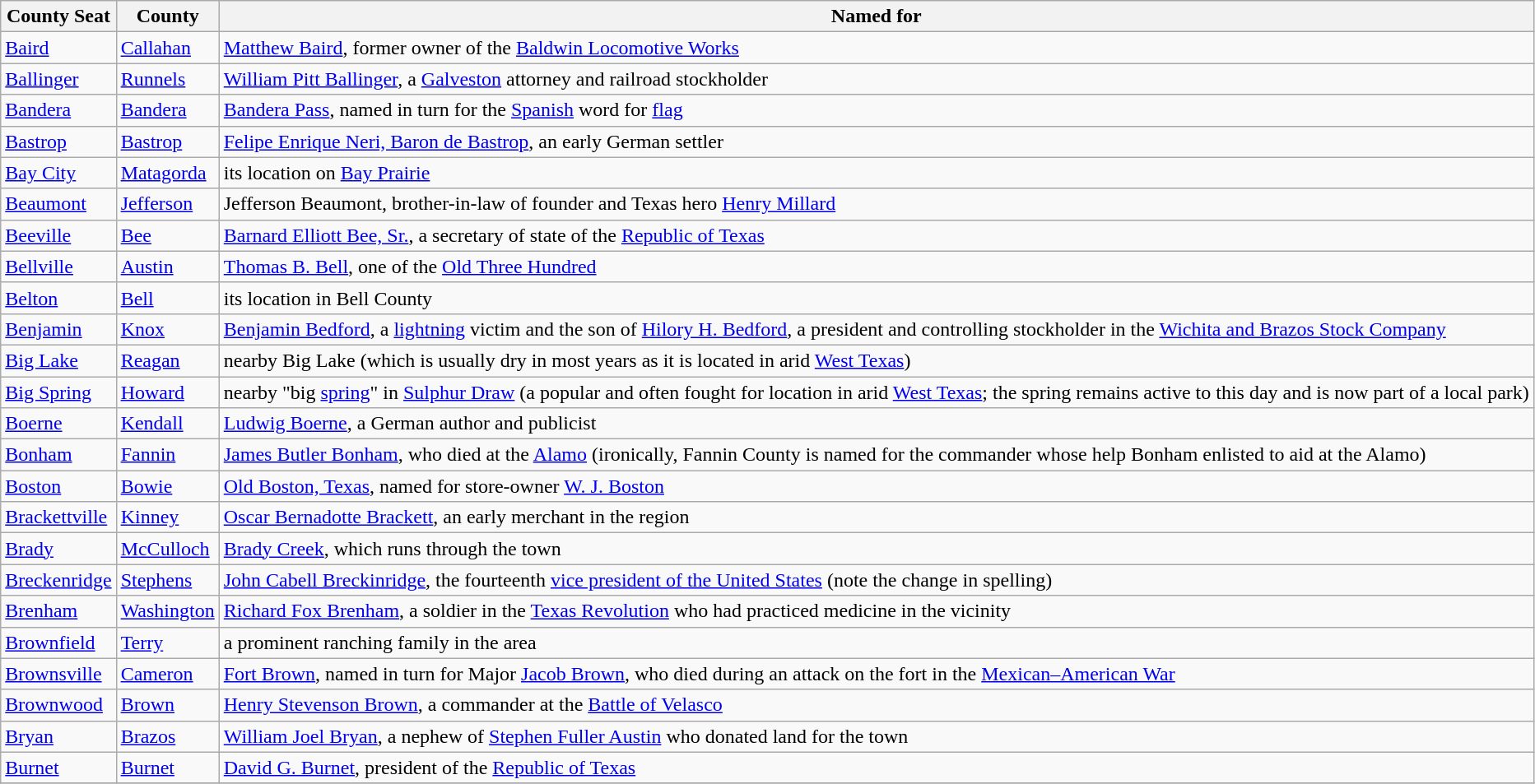<table class="wikitable">
<tr>
<th>County Seat</th>
<th>County</th>
<th>Named for</th>
</tr>
<tr valign="top">
<td><a href='#'>Baird</a></td>
<td><a href='#'>Callahan</a></td>
<td><a href='#'>Matthew Baird</a>, former owner of the <a href='#'>Baldwin Locomotive Works</a></td>
</tr>
<tr>
<td><a href='#'>Ballinger</a></td>
<td><a href='#'>Runnels</a></td>
<td><a href='#'>William Pitt Ballinger</a>, a <a href='#'>Galveston</a> attorney and railroad stockholder</td>
</tr>
<tr>
<td><a href='#'>Bandera</a></td>
<td><a href='#'>Bandera</a></td>
<td><a href='#'>Bandera Pass</a>, named in turn for the <a href='#'>Spanish</a> word for <a href='#'>flag</a></td>
</tr>
<tr>
<td><a href='#'>Bastrop</a></td>
<td><a href='#'>Bastrop</a></td>
<td><a href='#'>Felipe Enrique Neri, Baron de Bastrop</a>, an early German settler</td>
</tr>
<tr>
<td><a href='#'>Bay City</a></td>
<td><a href='#'>Matagorda</a></td>
<td>its location on <a href='#'>Bay Prairie</a></td>
</tr>
<tr>
<td><a href='#'>Beaumont</a></td>
<td><a href='#'>Jefferson</a></td>
<td>Jefferson Beaumont, brother-in-law of founder and Texas hero <a href='#'>Henry Millard</a></td>
</tr>
<tr>
<td><a href='#'>Beeville</a></td>
<td><a href='#'>Bee</a></td>
<td><a href='#'>Barnard Elliott Bee, Sr.</a>, a secretary of state of the <a href='#'>Republic of Texas</a></td>
</tr>
<tr>
<td><a href='#'>Bellville</a></td>
<td><a href='#'>Austin</a></td>
<td><a href='#'>Thomas B. Bell</a>, one of the <a href='#'>Old Three Hundred</a></td>
</tr>
<tr>
<td><a href='#'>Belton</a></td>
<td><a href='#'>Bell</a></td>
<td>its location in Bell County</td>
</tr>
<tr>
<td><a href='#'>Benjamin</a></td>
<td><a href='#'>Knox</a></td>
<td><a href='#'>Benjamin Bedford</a>, a <a href='#'>lightning</a> victim and the son of <a href='#'>Hilory H. Bedford</a>, a president and controlling stockholder in the <a href='#'>Wichita and Brazos Stock Company</a></td>
</tr>
<tr>
<td><a href='#'>Big Lake</a></td>
<td><a href='#'>Reagan</a></td>
<td>nearby Big Lake (which is usually dry in most years as it is located in arid <a href='#'>West Texas</a>)</td>
</tr>
<tr>
<td><a href='#'>Big Spring</a></td>
<td><a href='#'>Howard</a></td>
<td>nearby "big <a href='#'>spring</a>" in <a href='#'>Sulphur Draw</a> (a popular and often fought for location in arid <a href='#'>West Texas</a>; the spring remains active to this day and is now part of a local park)</td>
</tr>
<tr>
<td><a href='#'>Boerne</a></td>
<td><a href='#'>Kendall</a></td>
<td><a href='#'>Ludwig Boerne</a>, a German author and publicist</td>
</tr>
<tr>
<td><a href='#'>Bonham</a></td>
<td><a href='#'>Fannin</a></td>
<td><a href='#'>James Butler Bonham</a>, who died at the <a href='#'>Alamo</a> (ironically, Fannin County is named for the commander whose help Bonham enlisted to aid at the Alamo)</td>
</tr>
<tr>
<td><a href='#'>Boston</a></td>
<td><a href='#'>Bowie</a></td>
<td><a href='#'>Old Boston, Texas</a>, named for store-owner <a href='#'>W. J. Boston</a></td>
</tr>
<tr>
<td><a href='#'>Brackettville</a></td>
<td><a href='#'>Kinney</a></td>
<td><a href='#'>Oscar Bernadotte Brackett</a>, an early merchant in the region</td>
</tr>
<tr>
<td><a href='#'>Brady</a></td>
<td><a href='#'>McCulloch</a></td>
<td><a href='#'>Brady Creek</a>, which runs through the town</td>
</tr>
<tr>
<td><a href='#'>Breckenridge</a></td>
<td><a href='#'>Stephens</a></td>
<td><a href='#'>John Cabell Breckinridge</a>, the fourteenth <a href='#'>vice president of the United States</a> (note the change in spelling)</td>
</tr>
<tr>
<td><a href='#'>Brenham</a></td>
<td><a href='#'>Washington</a></td>
<td><a href='#'>Richard Fox Brenham</a>, a soldier in the <a href='#'>Texas Revolution</a> who had practiced medicine in the vicinity</td>
</tr>
<tr>
<td><a href='#'>Brownfield</a></td>
<td><a href='#'>Terry</a></td>
<td>a prominent ranching family in the area</td>
</tr>
<tr>
<td><a href='#'>Brownsville</a></td>
<td><a href='#'>Cameron</a></td>
<td><a href='#'>Fort Brown</a>, named in turn for Major <a href='#'>Jacob Brown</a>, who died during an attack on the fort in the <a href='#'>Mexican–American War</a></td>
</tr>
<tr>
<td><a href='#'>Brownwood</a></td>
<td><a href='#'>Brown</a></td>
<td><a href='#'>Henry Stevenson Brown</a>, a commander at the <a href='#'>Battle of Velasco</a></td>
</tr>
<tr>
<td><a href='#'>Bryan</a></td>
<td><a href='#'>Brazos</a></td>
<td><a href='#'>William Joel Bryan</a>, a nephew of <a href='#'>Stephen Fuller Austin</a> who donated land for the town</td>
</tr>
<tr>
<td><a href='#'>Burnet</a></td>
<td><a href='#'>Burnet</a></td>
<td><a href='#'>David G. Burnet</a>, president of the <a href='#'>Republic of Texas</a></td>
</tr>
<tr>
</tr>
</table>
